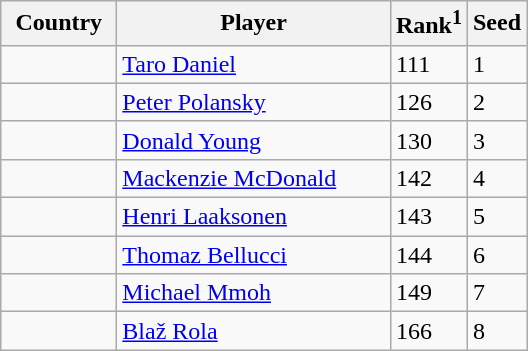<table class="sortable wikitable">
<tr>
<th width="70">Country</th>
<th width="175">Player</th>
<th>Rank<sup>1</sup></th>
<th>Seed</th>
</tr>
<tr>
<td></td>
<td><a href='#'>Taro Daniel</a></td>
<td>111</td>
<td>1</td>
</tr>
<tr>
<td></td>
<td><a href='#'>Peter Polansky</a></td>
<td>126</td>
<td>2</td>
</tr>
<tr>
<td></td>
<td><a href='#'>Donald Young</a></td>
<td>130</td>
<td>3</td>
</tr>
<tr>
<td></td>
<td><a href='#'>Mackenzie McDonald</a></td>
<td>142</td>
<td>4</td>
</tr>
<tr>
<td></td>
<td><a href='#'>Henri Laaksonen</a></td>
<td>143</td>
<td>5</td>
</tr>
<tr>
<td></td>
<td><a href='#'>Thomaz Bellucci</a></td>
<td>144</td>
<td>6</td>
</tr>
<tr>
<td></td>
<td><a href='#'>Michael Mmoh</a></td>
<td>149</td>
<td>7</td>
</tr>
<tr>
<td></td>
<td><a href='#'>Blaž Rola</a></td>
<td>166</td>
<td>8</td>
</tr>
</table>
